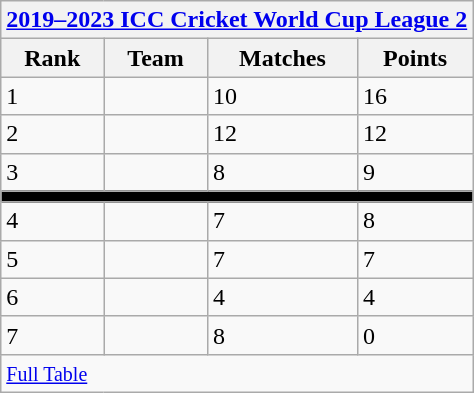<table class="wikitable" style="white-space: nowrap;" style="text-align:center">
<tr>
<th colspan="4"><a href='#'>2019–2023 ICC Cricket World Cup League 2</a></th>
</tr>
<tr>
<th>Rank</th>
<th>Team</th>
<th>Matches</th>
<th>Points</th>
</tr>
<tr>
<td>1</td>
<td style="text-align:left"></td>
<td>10</td>
<td>16</td>
</tr>
<tr>
<td>2</td>
<td style="text-align:left"></td>
<td>12</td>
<td>12</td>
</tr>
<tr>
<td>3</td>
<td style="text-align:left"></td>
<td>8</td>
<td>9</td>
</tr>
<tr>
<td colspan="4" style="background-color:#000"></td>
</tr>
<tr>
<td>4</td>
<td style="text-align:left"></td>
<td>7</td>
<td>8</td>
</tr>
<tr>
<td>5</td>
<td style="text-align:left"></td>
<td>7</td>
<td>7</td>
</tr>
<tr>
<td>6</td>
<td style="text-align:left"></td>
<td>4</td>
<td>4</td>
</tr>
<tr>
<td>7</td>
<td style="text-align:left"></td>
<td>8</td>
<td>0</td>
</tr>
<tr>
<td colspan="4"><small><a href='#'>Full Table</a></small></td>
</tr>
</table>
